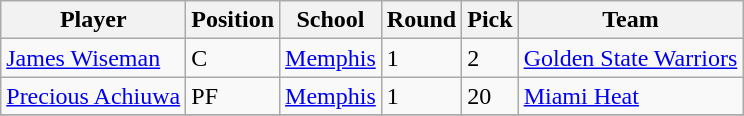<table class="wikitable" border="1">
<tr>
<th>Player</th>
<th>Position</th>
<th>School</th>
<th>Round</th>
<th>Pick</th>
<th>Team</th>
</tr>
<tr>
<td><a href='#'>James Wiseman</a></td>
<td>C</td>
<td><a href='#'>Memphis</a></td>
<td>1</td>
<td>2</td>
<td><a href='#'>Golden State Warriors</a></td>
</tr>
<tr>
<td><a href='#'>Precious Achiuwa</a></td>
<td>PF</td>
<td><a href='#'>Memphis</a></td>
<td>1</td>
<td>20</td>
<td><a href='#'>Miami Heat</a></td>
</tr>
<tr>
</tr>
</table>
